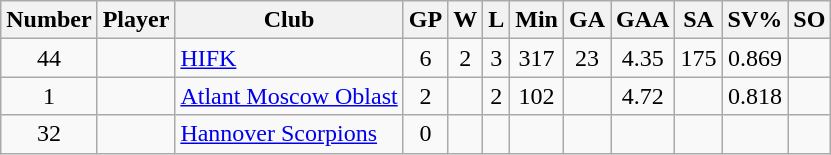<table class="wikitable sortable" style="text-align: center;">
<tr>
<th scope="col">Number</th>
<th scope="col">Player</th>
<th scope="col">Club</th>
<th scope="col">GP</th>
<th scope="col">W</th>
<th scope="col">L</th>
<th scope="col">Min</th>
<th scope="col">GA</th>
<th scope="col">GAA</th>
<th scope="col">SA</th>
<th scope="col">SV%</th>
<th scope="col">SO</th>
</tr>
<tr>
<td>44</td>
<td scope="row" align=left></td>
<td align=left><a href='#'>HIFK</a></td>
<td>6</td>
<td>2</td>
<td>3</td>
<td>317</td>
<td>23</td>
<td>4.35</td>
<td>175</td>
<td>0.869</td>
<td></td>
</tr>
<tr>
<td>1</td>
<td scope="row" align=left></td>
<td align=left><a href='#'>Atlant Moscow Oblast</a></td>
<td>2</td>
<td></td>
<td>2</td>
<td>102</td>
<td></td>
<td>4.72</td>
<td></td>
<td>0.818</td>
<td></td>
</tr>
<tr>
<td>32</td>
<td scope="row" align=left></td>
<td align=left><a href='#'>Hannover Scorpions</a></td>
<td>0</td>
<td></td>
<td></td>
<td></td>
<td></td>
<td></td>
<td></td>
<td></td>
<td></td>
</tr>
</table>
